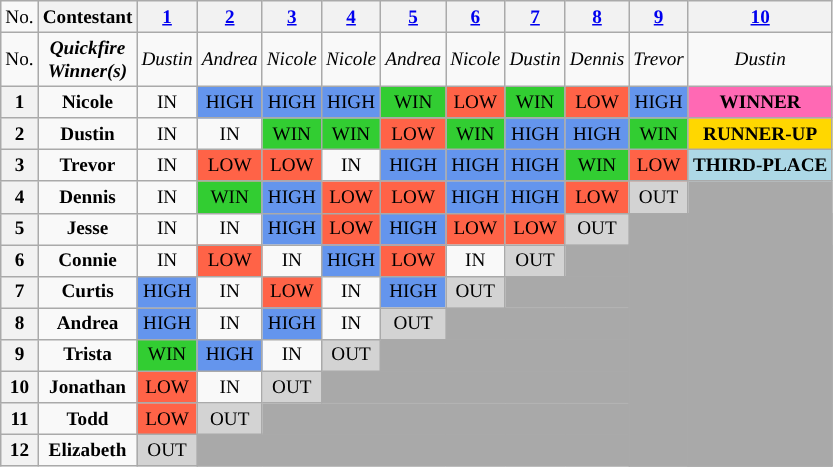<table class="wikitable" style="text-align:center; align=center; font-size:80%">
<tr>
<td>No.</td>
<th>Contestant</th>
<th><a href='#'>1</a></th>
<th><a href='#'>2</a></th>
<th><a href='#'>3</a></th>
<th><a href='#'>4</a></th>
<th><a href='#'>5</a></th>
<th><a href='#'>6</a></th>
<th><a href='#'>7</a></th>
<th><a href='#'>8</a></th>
<th><a href='#'>9</a></th>
<th><a href='#'>10</a></th>
</tr>
<tr>
<td>No.</td>
<td><strong><em>Quickfire</em></strong><br><strong><em>Winner(s)</em></strong></td>
<td><em>Dustin</em></td>
<td><em>Andrea</em></td>
<td><em>Nicole</em></td>
<td><em>Nicole</em></td>
<td><em>Andrea</em></td>
<td><em>Nicole</em></td>
<td><em>Dustin</em></td>
<td><em>Dennis</em></td>
<td><em>Trevor</em></td>
<td><em>Dustin</em></td>
</tr>
<tr>
<th>1</th>
<td><strong>Nicole</strong></td>
<td>IN</td>
<td style="background:cornflowerblue;">HIGH</td>
<td style="background:cornflowerblue;">HIGH</td>
<td style="background:cornflowerblue;">HIGH</td>
<td style="background:limegreen;">WIN</td>
<td style="background:tomato;">LOW</td>
<td style="background:limegreen;">WIN</td>
<td style="background:tomato;">LOW</td>
<td style="background:cornflowerblue;">HIGH</td>
<td style="background:hotpink"><strong>WINNER</strong></td>
</tr>
<tr>
<th>2</th>
<td><strong>Dustin</strong></td>
<td>IN</td>
<td>IN</td>
<td style="background:limegreen;">WIN</td>
<td style="background:limegreen;">WIN</td>
<td style="background:tomato;">LOW</td>
<td style="background:limegreen;">WIN</td>
<td style="background:cornflowerblue;">HIGH</td>
<td style="background:cornflowerblue;">HIGH</td>
<td style="background:limegreen;">WIN</td>
<td style="background:gold"><strong>RUNNER-UP</strong></td>
</tr>
<tr>
<th>3</th>
<td><strong>Trevor</strong></td>
<td>IN</td>
<td style="background:tomato;">LOW</td>
<td style="background:tomato;">LOW</td>
<td>IN</td>
<td style="background:cornflowerblue;">HIGH</td>
<td style="background:cornflowerblue;">HIGH</td>
<td style="background:cornflowerblue;">HIGH</td>
<td style= "background:limegreen;">WIN</td>
<td style="background:tomato;">LOW</td>
<td style="background:lightblue;"><strong>THIRD-PLACE</strong></td>
</tr>
<tr>
<th>4</th>
<td><strong>Dennis</strong></td>
<td>IN</td>
<td style= "background:limegreen;">WIN</td>
<td style="background:cornflowerblue;">HIGH</td>
<td style="background:tomato;">LOW</td>
<td style="background:tomato;">LOW</td>
<td style="background:cornflowerblue;">HIGH</td>
<td style="background:cornflowerblue;">HIGH</td>
<td style="background:tomato;">LOW</td>
<td style="background:lightgray;">OUT</td>
<td colspan="7" rowspan="11" style="background:darkgray;"></td>
</tr>
<tr>
<th>5</th>
<td><strong>Jesse</strong></td>
<td>IN</td>
<td>IN</td>
<td style="background:cornflowerblue;">HIGH</td>
<td style="background:tomato;">LOW</td>
<td style="background:cornflowerblue;">HIGH</td>
<td style="background:tomato;">LOW</td>
<td style="background:tomato;">LOW</td>
<td style="background:lightgray;">OUT</td>
<td colspan="7" rowspan="11" style="background:darkgray;"></td>
</tr>
<tr>
<th>6</th>
<td><strong>Connie</strong></td>
<td>IN</td>
<td style="background:tomato;">LOW</td>
<td>IN</td>
<td style="background:cornflowerblue;">HIGH</td>
<td style="background:tomato;">LOW</td>
<td>IN</td>
<td style="background:lightgray;">OUT</td>
<td colspan="3" style="background:darkgray"></td>
</tr>
<tr>
<th>7</th>
<td><strong>Curtis</strong></td>
<td style="background:cornflowerblue;">HIGH</td>
<td>IN</td>
<td style="background:tomato;">LOW</td>
<td>IN</td>
<td style="background:cornflowerblue;">HIGH</td>
<td style="background:lightgray;">OUT</td>
<td colspan="4" style="background:darkgray"></td>
</tr>
<tr>
<th>8</th>
<td><strong>Andrea</strong></td>
<td style="background:cornflowerblue;">HIGH</td>
<td>IN</td>
<td style="background:cornflowerblue;">HIGH</td>
<td>IN</td>
<td style="background:lightgray;">OUT</td>
<td colspan="5" style="background:darkgray"></td>
</tr>
<tr>
<th>9</th>
<td><strong>Trista</strong></td>
<td style="background:limegreen;">WIN</td>
<td style="background:cornflowerblue;">HIGH</td>
<td>IN</td>
<td style="background:lightgray;">OUT</td>
<td colspan="6" style="background:darkgray"></td>
</tr>
<tr>
<th>10</th>
<td><strong>Jonathan</strong></td>
<td style="background:tomato;">LOW</td>
<td>IN</td>
<td style="background:lightgray;">OUT</td>
<td colspan="7" style="background:darkgray"></td>
</tr>
<tr>
<th>11</th>
<td><strong>Todd</strong></td>
<td style="background:tomato;">LOW</td>
<td style="background:lightgray;">OUT</td>
<td colspan="8" style="background:darkgray"></td>
</tr>
<tr>
<th>12</th>
<td><strong>Elizabeth</strong></td>
<td style="background:lightgray;">OUT</td>
<td colspan="9" style="background:darkgray"></td>
</tr>
</table>
